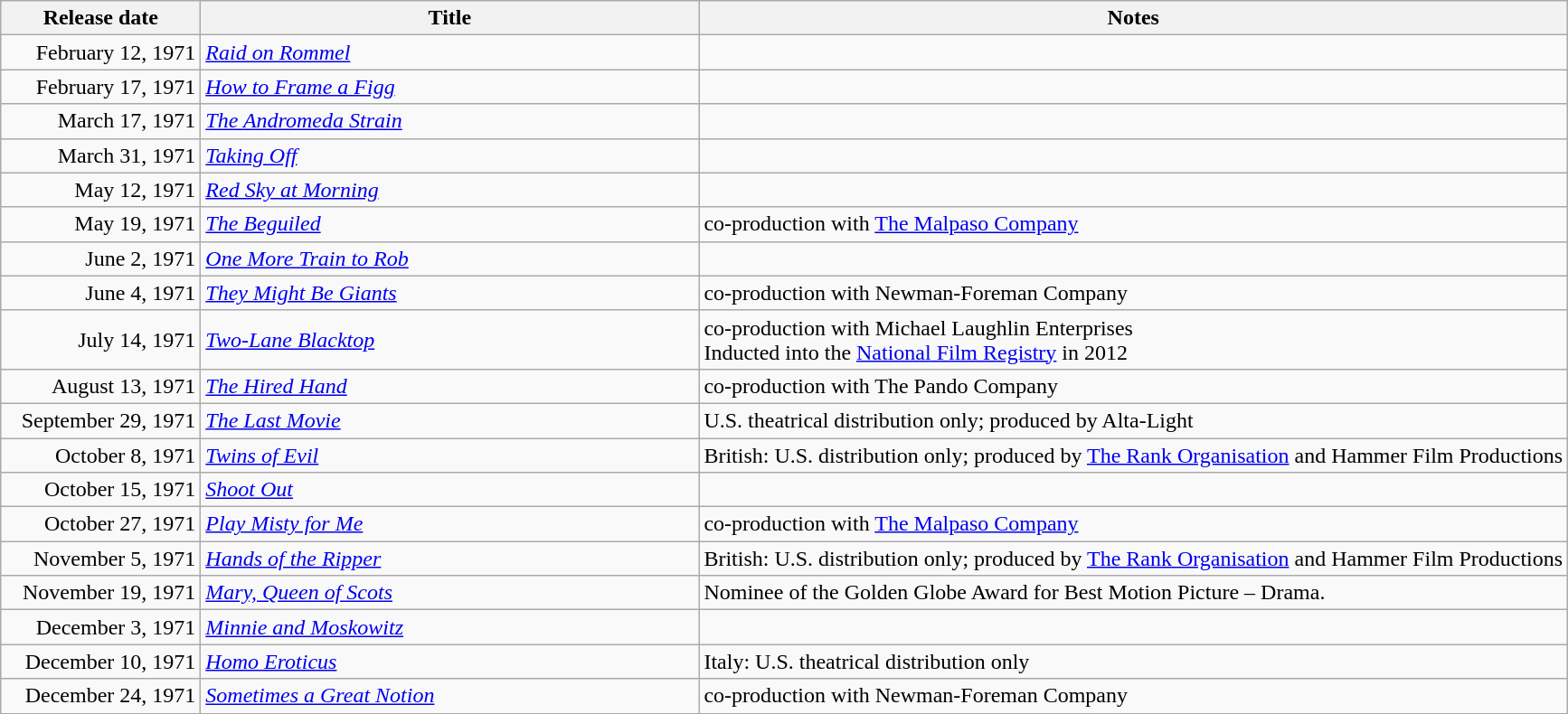<table class="wikitable sortable">
<tr>
<th style="width:8.75em;">Release date</th>
<th style="width:22.5em;">Title</th>
<th>Notes</th>
</tr>
<tr>
<td style="text-align:right;">February 12, 1971</td>
<td><em><a href='#'>Raid on Rommel</a></em></td>
<td></td>
</tr>
<tr>
<td style="text-align:right;">February 17, 1971</td>
<td><em><a href='#'>How to Frame a Figg</a></em></td>
<td></td>
</tr>
<tr>
<td style="text-align:right;">March 17, 1971</td>
<td><em><a href='#'>The Andromeda Strain</a></em></td>
<td></td>
</tr>
<tr>
<td style="text-align:right;">March 31, 1971</td>
<td><em><a href='#'>Taking Off</a></em></td>
<td></td>
</tr>
<tr>
<td style="text-align:right;">May 12, 1971</td>
<td><em><a href='#'>Red Sky at Morning</a></em></td>
<td></td>
</tr>
<tr>
<td style="text-align:right;">May 19, 1971</td>
<td><em><a href='#'>The Beguiled</a></em></td>
<td>co-production with <a href='#'>The Malpaso Company</a></td>
</tr>
<tr>
<td style="text-align:right;">June 2, 1971</td>
<td><em><a href='#'>One More Train to Rob</a></em></td>
<td></td>
</tr>
<tr>
<td style="text-align:right;">June 4, 1971</td>
<td><em><a href='#'>They Might Be Giants</a></em></td>
<td>co-production with Newman-Foreman Company</td>
</tr>
<tr>
<td style="text-align:right;">July 14, 1971</td>
<td><em><a href='#'>Two-Lane Blacktop</a></em></td>
<td>co-production with Michael Laughlin Enterprises<br>Inducted into the <a href='#'>National Film Registry</a> in 2012</td>
</tr>
<tr>
<td style="text-align:right;">August 13, 1971</td>
<td><em><a href='#'>The Hired Hand</a></em></td>
<td>co-production with The Pando Company</td>
</tr>
<tr>
<td style="text-align:right;">September 29, 1971</td>
<td><em><a href='#'>The Last Movie</a></em></td>
<td>U.S. theatrical distribution only; produced by Alta-Light</td>
</tr>
<tr>
<td style="text-align:right;">October 8, 1971</td>
<td><em><a href='#'>Twins of Evil</a></em></td>
<td>British: U.S. distribution only; produced by <a href='#'>The Rank Organisation</a> and Hammer Film Productions</td>
</tr>
<tr>
<td style="text-align:right;">October 15, 1971</td>
<td><em><a href='#'>Shoot Out</a></em></td>
<td></td>
</tr>
<tr>
<td style="text-align:right;">October 27, 1971</td>
<td><em><a href='#'>Play Misty for Me</a></em></td>
<td>co-production with <a href='#'>The Malpaso Company</a></td>
</tr>
<tr>
<td style="text-align:right;">November 5, 1971</td>
<td><em><a href='#'>Hands of the Ripper</a></em></td>
<td>British: U.S. distribution only; produced by <a href='#'>The Rank Organisation</a> and Hammer Film Productions</td>
</tr>
<tr>
<td style="text-align:right;">November 19, 1971</td>
<td><em><a href='#'>Mary, Queen of Scots</a></em></td>
<td>Nominee of the Golden Globe Award for Best Motion Picture – Drama.</td>
</tr>
<tr>
<td style="text-align:right;">December 3, 1971</td>
<td><em><a href='#'>Minnie and Moskowitz</a></em></td>
<td></td>
</tr>
<tr>
<td style="text-align:right;">December 10, 1971</td>
<td><em><a href='#'>Homo Eroticus</a></em></td>
<td>Italy: U.S. theatrical distribution only</td>
</tr>
<tr>
<td style="text-align:right;">December 24, 1971</td>
<td><em><a href='#'>Sometimes a Great Notion</a></em></td>
<td>co-production with Newman-Foreman Company</td>
</tr>
</table>
